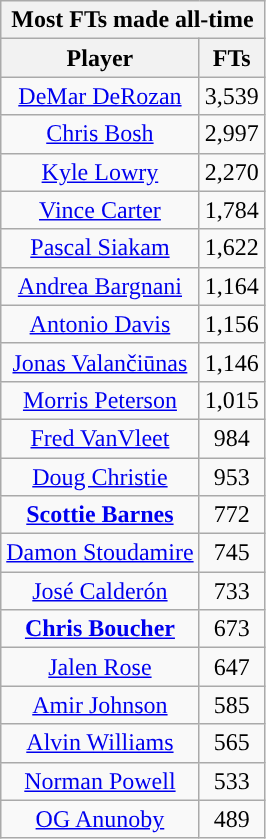<table class="wikitable sortable" style="text-align:center">
<tr>
<th colspan="2">Most FTs made all-time</th>
</tr>
<tr>
<th>Player</th>
<th>FTs</th>
</tr>
<tr>
<td><a href='#'>DeMar DeRozan</a></td>
<td>3,539</td>
</tr>
<tr>
<td><a href='#'>Chris Bosh</a></td>
<td>2,997</td>
</tr>
<tr>
<td><a href='#'>Kyle Lowry</a></td>
<td>2,270</td>
</tr>
<tr>
<td><a href='#'>Vince Carter</a></td>
<td>1,784</td>
</tr>
<tr>
<td><a href='#'>Pascal Siakam</a></td>
<td>1,622</td>
</tr>
<tr>
<td><a href='#'>Andrea Bargnani</a></td>
<td>1,164</td>
</tr>
<tr>
<td><a href='#'>Antonio Davis</a></td>
<td>1,156</td>
</tr>
<tr>
<td><a href='#'>Jonas Valančiūnas</a></td>
<td>1,146</td>
</tr>
<tr>
<td><a href='#'>Morris Peterson</a></td>
<td>1,015</td>
</tr>
<tr>
<td><a href='#'>Fred VanVleet</a></td>
<td>984</td>
</tr>
<tr>
<td><a href='#'>Doug Christie</a></td>
<td>953</td>
</tr>
<tr>
<td><strong><a href='#'>Scottie Barnes</a></strong></td>
<td>772</td>
</tr>
<tr>
<td><a href='#'>Damon Stoudamire</a></td>
<td>745</td>
</tr>
<tr>
<td><a href='#'>José Calderón</a></td>
<td>733</td>
</tr>
<tr>
<td><strong><a href='#'>Chris Boucher</a></strong></td>
<td>673</td>
</tr>
<tr>
<td><a href='#'>Jalen Rose</a></td>
<td>647</td>
</tr>
<tr>
<td><a href='#'>Amir Johnson</a></td>
<td>585</td>
</tr>
<tr>
<td><a href='#'>Alvin Williams</a></td>
<td>565</td>
</tr>
<tr>
<td><a href='#'>Norman Powell</a></td>
<td>533</td>
</tr>
<tr>
<td><a href='#'>OG Anunoby</a></td>
<td>489</td>
</tr>
</table>
